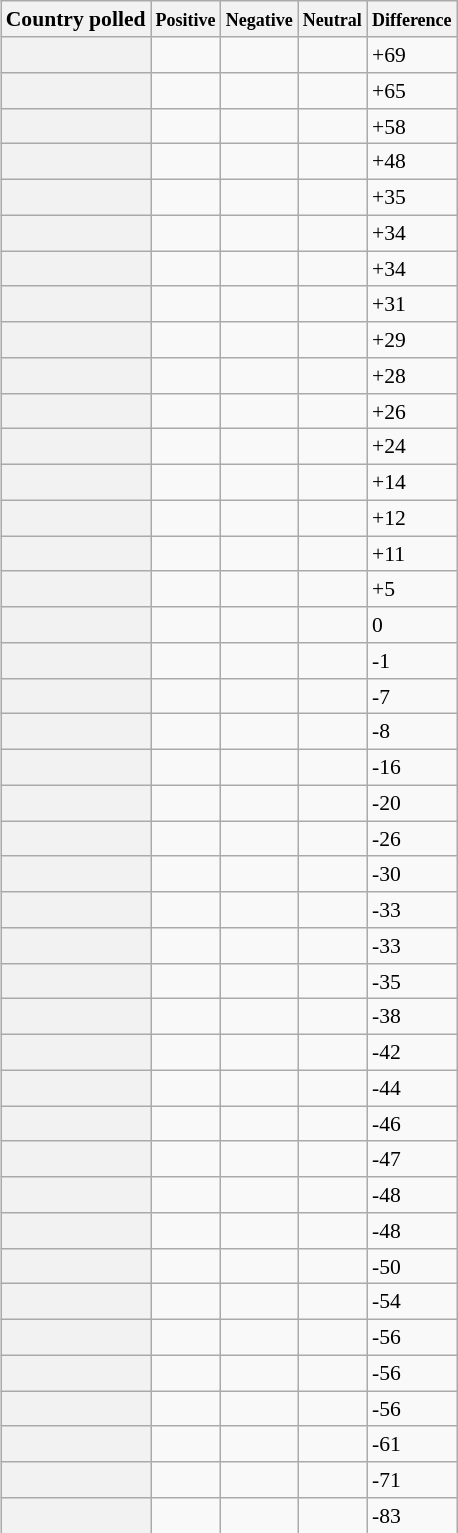<table class="wikitable sortable floatright plainrowheaders" style="border:1px black; float:right; margin-left:1em; font-size: 90%;">
<tr>
<th scope="col">Country polled</th>
<th scope="col"><small>Positive</small></th>
<th scope="col"><small>Negative</small></th>
<th scope="col"><small>Neutral</small></th>
<th scope="col"><small>Difference</small></th>
</tr>
<tr>
<th scope="row"></th>
<td></td>
<td></td>
<td></td>
<td><span>+69</span></td>
</tr>
<tr>
<th scope="row"></th>
<td></td>
<td></td>
<td></td>
<td><span>+65</span></td>
</tr>
<tr>
<th scope="row"></th>
<td></td>
<td></td>
<td></td>
<td><span>+58</span></td>
</tr>
<tr>
<th scope="row"></th>
<td></td>
<td></td>
<td></td>
<td><span>+48</span></td>
</tr>
<tr>
<th scope="row"></th>
<td></td>
<td></td>
<td></td>
<td><span>+35</span></td>
</tr>
<tr>
<th scope="row"></th>
<td></td>
<td></td>
<td></td>
<td><span>+34</span></td>
</tr>
<tr>
<th scope="row"></th>
<td></td>
<td></td>
<td></td>
<td><span>+34</span></td>
</tr>
<tr>
<th scope="row"></th>
<td></td>
<td></td>
<td></td>
<td><span>+31</span></td>
</tr>
<tr>
<th scope="row"></th>
<td></td>
<td></td>
<td></td>
<td><span>+29</span></td>
</tr>
<tr>
<th scope="row"></th>
<td></td>
<td></td>
<td></td>
<td><span>+28</span></td>
</tr>
<tr>
<th scope="row"></th>
<td></td>
<td></td>
<td></td>
<td><span>+26</span></td>
</tr>
<tr>
<th scope="row"></th>
<td></td>
<td></td>
<td></td>
<td><span>+24</span></td>
</tr>
<tr>
<th scope="row"></th>
<td></td>
<td></td>
<td></td>
<td><span>+14</span></td>
</tr>
<tr>
<th scope="row"></th>
<td></td>
<td></td>
<td></td>
<td><span>+12</span></td>
</tr>
<tr>
<th scope="row"></th>
<td></td>
<td></td>
<td></td>
<td><span>+11</span></td>
</tr>
<tr>
<th scope="row"></th>
<td></td>
<td></td>
<td></td>
<td><span>+5</span></td>
</tr>
<tr>
<th scope="row"></th>
<td></td>
<td></td>
<td></td>
<td><span>0</span></td>
</tr>
<tr>
<th scope="row"></th>
<td></td>
<td></td>
<td></td>
<td><span>-1</span></td>
</tr>
<tr>
<th scope="row"></th>
<td></td>
<td></td>
<td></td>
<td><span>-7</span></td>
</tr>
<tr>
<th scope="row"></th>
<td></td>
<td></td>
<td></td>
<td><span>-8</span></td>
</tr>
<tr>
<th scope="row"></th>
<td></td>
<td></td>
<td></td>
<td><span>-16</span></td>
</tr>
<tr>
<th scope="row"></th>
<td></td>
<td></td>
<td></td>
<td><span>-20</span></td>
</tr>
<tr>
<th scope="row"></th>
<td></td>
<td></td>
<td></td>
<td><span>-26</span></td>
</tr>
<tr>
<th scope="row"></th>
<td></td>
<td></td>
<td></td>
<td><span>-30</span></td>
</tr>
<tr>
<th scope="row"></th>
<td></td>
<td></td>
<td></td>
<td><span>-33</span></td>
</tr>
<tr>
<th scope="row"></th>
<td></td>
<td></td>
<td></td>
<td><span>-33</span></td>
</tr>
<tr>
<th scope="row"></th>
<td></td>
<td></td>
<td></td>
<td><span>-35</span></td>
</tr>
<tr>
<th scope="row"></th>
<td></td>
<td></td>
<td></td>
<td><span>-38</span></td>
</tr>
<tr>
<th scope="row"></th>
<td></td>
<td></td>
<td></td>
<td><span>-42</span></td>
</tr>
<tr>
<th scope="row"></th>
<td></td>
<td></td>
<td></td>
<td><span>-44</span></td>
</tr>
<tr>
<th scope="row"></th>
<td></td>
<td></td>
<td></td>
<td><span>-46</span></td>
</tr>
<tr>
<th scope="row"></th>
<td></td>
<td></td>
<td></td>
<td><span>-47</span></td>
</tr>
<tr>
<th scope="row"></th>
<td></td>
<td></td>
<td></td>
<td><span>-48</span></td>
</tr>
<tr>
<th scope="row"></th>
<td></td>
<td></td>
<td></td>
<td><span>-48</span></td>
</tr>
<tr>
<th scope="row"></th>
<td></td>
<td></td>
<td></td>
<td><span>-50</span></td>
</tr>
<tr>
<th scope="row"></th>
<td></td>
<td></td>
<td></td>
<td><span>-54</span></td>
</tr>
<tr>
<th scope="row"></th>
<td></td>
<td></td>
<td></td>
<td><span>-56</span></td>
</tr>
<tr>
<th scope="row"></th>
<td></td>
<td></td>
<td></td>
<td><span>-56</span></td>
</tr>
<tr>
<th scope="row"></th>
<td></td>
<td></td>
<td></td>
<td><span>-56</span></td>
</tr>
<tr>
<th scope="row"></th>
<td></td>
<td></td>
<td></td>
<td><span>-61</span></td>
</tr>
<tr>
<th scope="row"></th>
<td></td>
<td></td>
<td></td>
<td><span>-71</span></td>
</tr>
<tr>
<th scope="row"></th>
<td></td>
<td></td>
<td></td>
<td><span>-83</span></td>
</tr>
<tr>
</tr>
</table>
